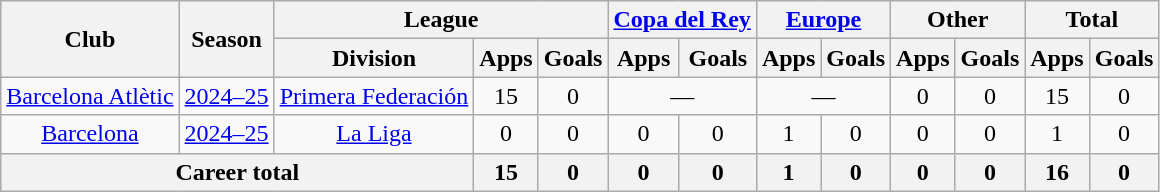<table class="wikitable" style="text-align: center">
<tr>
<th rowspan="2">Club</th>
<th rowspan="2">Season</th>
<th colspan="3">League</th>
<th colspan="2"><a href='#'>Copa del Rey</a></th>
<th colspan="2"><a href='#'>Europe</a></th>
<th colspan="2">Other</th>
<th colspan="2">Total</th>
</tr>
<tr>
<th>Division</th>
<th>Apps</th>
<th>Goals</th>
<th>Apps</th>
<th>Goals</th>
<th>Apps</th>
<th>Goals</th>
<th>Apps</th>
<th>Goals</th>
<th>Apps</th>
<th>Goals</th>
</tr>
<tr>
<td><a href='#'>Barcelona Atlètic</a></td>
<td><a href='#'>2024–25</a></td>
<td><a href='#'>Primera Federación</a></td>
<td>15</td>
<td>0</td>
<td colspan="2">—</td>
<td colspan="2">—</td>
<td>0</td>
<td>0</td>
<td>15</td>
<td>0</td>
</tr>
<tr>
<td><a href='#'>Barcelona</a></td>
<td><a href='#'>2024–25</a></td>
<td><a href='#'>La Liga</a></td>
<td>0</td>
<td>0</td>
<td>0</td>
<td>0</td>
<td>1</td>
<td>0</td>
<td>0</td>
<td>0</td>
<td>1</td>
<td>0</td>
</tr>
<tr>
<th colspan="3">Career total</th>
<th>15</th>
<th>0</th>
<th>0</th>
<th>0</th>
<th>1</th>
<th>0</th>
<th>0</th>
<th>0</th>
<th>16</th>
<th>0</th>
</tr>
</table>
